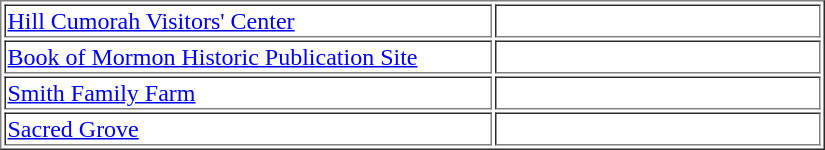<table border="1" width="550">
<tr>
<td width="60%"><a href='#'>Hill Cumorah Visitors' Center</a></td>
<td width="40%"></td>
</tr>
<tr>
<td><a href='#'>Book of Mormon Historic Publication Site</a></td>
<td></td>
</tr>
<tr>
<td><a href='#'>Smith Family Farm</a></td>
<td></td>
</tr>
<tr>
<td><a href='#'>Sacred Grove</a></td>
<td></td>
</tr>
</table>
